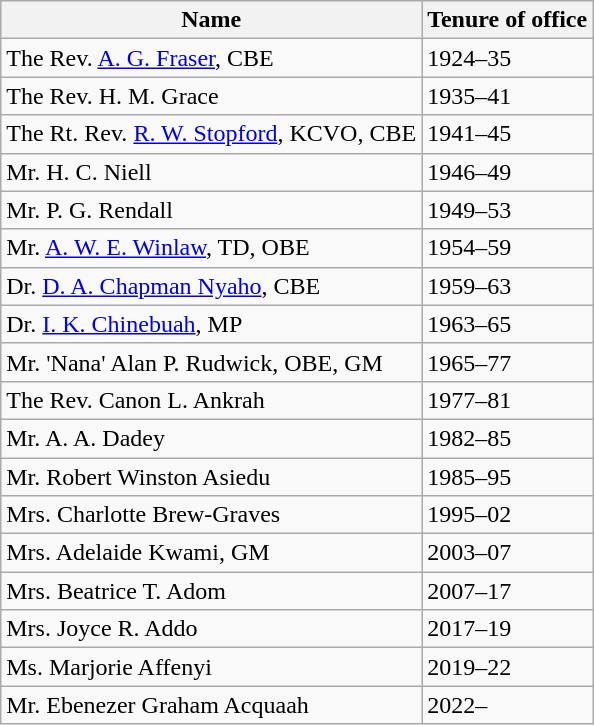<table class="wikitable">
<tr>
<th>Name</th>
<th>Tenure of office</th>
</tr>
<tr>
<td>The Rev. <a href='#'>A. G. Fraser</a>, CBE</td>
<td>1924–35</td>
</tr>
<tr>
<td>The Rev. H. M. Grace</td>
<td>1935–41</td>
</tr>
<tr>
<td>The Rt. Rev. <a href='#'>R. W. Stopford</a>, KCVO, CBE</td>
<td>1941–45</td>
</tr>
<tr>
<td>Mr. H. C. Niell</td>
<td>1946–49</td>
</tr>
<tr>
<td>Mr. P. G. Rendall</td>
<td>1949–53</td>
</tr>
<tr>
<td>Mr. <a href='#'>A. W. E. Winlaw</a>, TD, OBE</td>
<td>1954–59</td>
</tr>
<tr>
<td>Dr. <a href='#'>D. A. Chapman Nyaho</a>, CBE</td>
<td>1959–63</td>
</tr>
<tr>
<td>Dr. <a href='#'>I. K. Chinebuah</a>, MP</td>
<td>1963–65</td>
</tr>
<tr>
<td>Mr. 'Nana' Alan P. Rudwick, OBE, GM</td>
<td>1965–77</td>
</tr>
<tr>
<td>The Rev. Canon L. Ankrah</td>
<td>1977–81</td>
</tr>
<tr>
<td>Mr. A. A. Dadey</td>
<td>1982–85</td>
</tr>
<tr>
<td>Mr. Robert Winston Asiedu</td>
<td>1985–95</td>
</tr>
<tr>
<td>Mrs. Charlotte Brew-Graves</td>
<td>1995–02</td>
</tr>
<tr>
<td>Mrs. Adelaide Kwami, GM</td>
<td>2003–07</td>
</tr>
<tr>
<td>Mrs. Beatrice T. Adom</td>
<td>2007–17</td>
</tr>
<tr>
<td>Mrs. Joyce R. Addo</td>
<td>2017–19</td>
</tr>
<tr>
<td>Ms. Marjorie Affenyi</td>
<td>2019–22</td>
</tr>
<tr>
<td>Mr. Ebenezer Graham Acquaah</td>
<td>2022–</td>
</tr>
</table>
